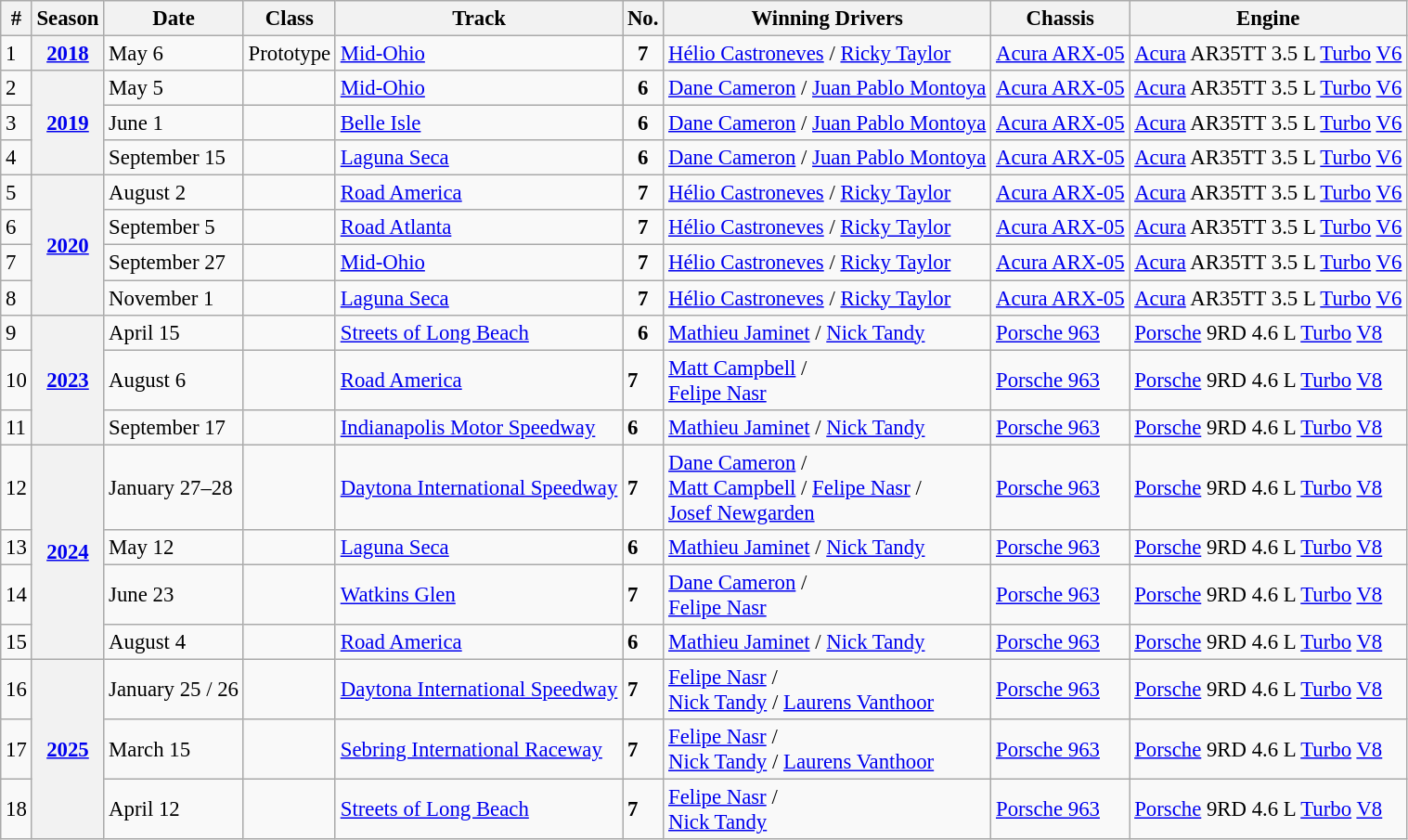<table class="wikitable" style="font-size:95%;">
<tr>
<th>#</th>
<th>Season</th>
<th>Date</th>
<th>Class</th>
<th>Track</th>
<th>No.</th>
<th>Winning Drivers</th>
<th>Chassis</th>
<th>Engine</th>
</tr>
<tr>
<td>1</td>
<th rowspan=1 align=center><a href='#'>2018</a></th>
<td>May 6</td>
<td>Prototype</td>
<td><a href='#'>Mid-Ohio</a></td>
<td align=center><strong>7</strong></td>
<td align=left> <a href='#'>Hélio Castroneves</a> /  <a href='#'>Ricky Taylor</a></td>
<td><a href='#'>Acura ARX-05</a></td>
<td><a href='#'>Acura</a> AR35TT 3.5 L <a href='#'>Turbo</a> <a href='#'>V6</a></td>
</tr>
<tr>
<td>2</td>
<th rowspan=3 align=center><a href='#'>2019</a></th>
<td>May 5</td>
<td align=center></td>
<td><a href='#'>Mid-Ohio</a></td>
<td align=center><strong>6</strong></td>
<td align=left> <a href='#'>Dane Cameron</a> /  <a href='#'>Juan Pablo Montoya</a></td>
<td><a href='#'>Acura ARX-05</a></td>
<td><a href='#'>Acura</a> AR35TT 3.5 L <a href='#'>Turbo</a> <a href='#'>V6</a></td>
</tr>
<tr>
<td>3</td>
<td>June 1</td>
<td align=center></td>
<td><a href='#'>Belle Isle</a></td>
<td align=center><strong>6</strong></td>
<td align=left> <a href='#'>Dane Cameron</a> /  <a href='#'>Juan Pablo Montoya</a></td>
<td><a href='#'>Acura ARX-05</a></td>
<td><a href='#'>Acura</a> AR35TT 3.5 L <a href='#'>Turbo</a> <a href='#'>V6</a></td>
</tr>
<tr>
<td>4</td>
<td>September 15</td>
<td align=center></td>
<td><a href='#'>Laguna Seca</a></td>
<td align=center><strong>6</strong></td>
<td align=left> <a href='#'>Dane Cameron</a> /  <a href='#'>Juan Pablo Montoya</a></td>
<td><a href='#'>Acura ARX-05</a></td>
<td><a href='#'>Acura</a> AR35TT 3.5 L <a href='#'>Turbo</a> <a href='#'>V6</a></td>
</tr>
<tr>
<td>5</td>
<th rowspan=4 align=center><a href='#'>2020</a></th>
<td>August 2</td>
<td align=center></td>
<td><a href='#'>Road America</a></td>
<td align=center><strong>7</strong></td>
<td align=left> <a href='#'>Hélio Castroneves</a> /  <a href='#'>Ricky Taylor</a></td>
<td><a href='#'>Acura ARX-05</a></td>
<td><a href='#'>Acura</a> AR35TT 3.5 L <a href='#'>Turbo</a> <a href='#'>V6</a></td>
</tr>
<tr>
<td>6</td>
<td>September 5</td>
<td align=center></td>
<td><a href='#'>Road Atlanta</a></td>
<td align=center><strong>7</strong></td>
<td align=left> <a href='#'>Hélio Castroneves</a> /  <a href='#'>Ricky Taylor</a></td>
<td><a href='#'>Acura ARX-05</a></td>
<td><a href='#'>Acura</a> AR35TT 3.5 L <a href='#'>Turbo</a> <a href='#'>V6</a></td>
</tr>
<tr>
<td>7</td>
<td>September 27</td>
<td align=center></td>
<td><a href='#'>Mid-Ohio</a></td>
<td align=center><strong>7</strong></td>
<td align=left> <a href='#'>Hélio Castroneves</a> /  <a href='#'>Ricky Taylor</a></td>
<td><a href='#'>Acura ARX-05</a></td>
<td><a href='#'>Acura</a> AR35TT 3.5 L <a href='#'>Turbo</a> <a href='#'>V6</a></td>
</tr>
<tr>
<td>8</td>
<td>November 1</td>
<td align=center></td>
<td><a href='#'>Laguna Seca</a></td>
<td align=center><strong>7</strong></td>
<td align=left> <a href='#'>Hélio Castroneves</a> /  <a href='#'>Ricky Taylor</a></td>
<td><a href='#'>Acura ARX-05</a></td>
<td><a href='#'>Acura</a> AR35TT 3.5 L <a href='#'>Turbo</a> <a href='#'>V6</a></td>
</tr>
<tr>
<td>9</td>
<th rowspan="3"><a href='#'>2023</a></th>
<td>April 15</td>
<td align=center></td>
<td><a href='#'>Streets of Long Beach</a></td>
<td align=center><strong>6</strong></td>
<td align=left> <a href='#'>Mathieu Jaminet</a> /  <a href='#'>Nick Tandy</a></td>
<td><a href='#'>Porsche 963</a></td>
<td><a href='#'>Porsche</a> 9RD 4.6 L <a href='#'>Turbo</a> <a href='#'>V8</a></td>
</tr>
<tr>
<td>10</td>
<td>August 6</td>
<td></td>
<td><a href='#'>Road America</a></td>
<td><strong>7</strong></td>
<td> <a href='#'>Matt Campbell</a> /<br> <a href='#'>Felipe Nasr</a></td>
<td><a href='#'>Porsche 963</a></td>
<td><a href='#'>Porsche</a> 9RD 4.6 L <a href='#'>Turbo</a> <a href='#'>V8</a></td>
</tr>
<tr>
<td>11</td>
<td>September 17</td>
<td></td>
<td><a href='#'>Indianapolis Motor Speedway</a></td>
<td><strong>6</strong></td>
<td> <a href='#'>Mathieu Jaminet</a> /  <a href='#'>Nick Tandy</a></td>
<td><a href='#'>Porsche 963</a></td>
<td><a href='#'>Porsche</a> 9RD 4.6 L <a href='#'>Turbo</a> <a href='#'>V8</a></td>
</tr>
<tr>
<td>12</td>
<th rowspan="4"><a href='#'>2024</a></th>
<td>January 27–28</td>
<td></td>
<td><a href='#'>Daytona International Speedway</a></td>
<td><strong>7</strong></td>
<td> <a href='#'>Dane Cameron</a> /<br> <a href='#'>Matt Campbell</a> /
 <a href='#'>Felipe Nasr</a> /<br> <a href='#'>Josef Newgarden</a></td>
<td><a href='#'>Porsche 963</a></td>
<td><a href='#'>Porsche</a> 9RD 4.6 L <a href='#'>Turbo</a> <a href='#'>V8</a></td>
</tr>
<tr>
<td>13</td>
<td>May 12</td>
<td></td>
<td><a href='#'>Laguna Seca</a></td>
<td><strong>6</strong></td>
<td> <a href='#'>Mathieu Jaminet</a> /  <a href='#'>Nick Tandy</a></td>
<td><a href='#'>Porsche 963</a></td>
<td><a href='#'>Porsche</a> 9RD 4.6 L <a href='#'>Turbo</a> <a href='#'>V8</a></td>
</tr>
<tr>
<td>14</td>
<td>June 23</td>
<td></td>
<td><a href='#'>Watkins Glen</a></td>
<td><strong>7</strong></td>
<td> <a href='#'>Dane Cameron</a> /<br> <a href='#'>Felipe Nasr</a></td>
<td><a href='#'>Porsche 963</a></td>
<td><a href='#'>Porsche</a> 9RD 4.6 L <a href='#'>Turbo</a> <a href='#'>V8</a></td>
</tr>
<tr>
<td>15</td>
<td>August 4</td>
<td></td>
<td><a href='#'>Road America</a></td>
<td><strong>6</strong></td>
<td> <a href='#'>Mathieu Jaminet</a> /  <a href='#'>Nick Tandy</a></td>
<td><a href='#'>Porsche 963</a></td>
<td><a href='#'>Porsche</a> 9RD 4.6 L <a href='#'>Turbo</a> <a href='#'>V8</a></td>
</tr>
<tr>
<td>16</td>
<th rowspan="3"><a href='#'>2025</a></th>
<td>January 25 / 26</td>
<td></td>
<td><a href='#'>Daytona International Speedway</a></td>
<td><strong>7</strong></td>
<td> <a href='#'>Felipe Nasr</a> /<br> <a href='#'>Nick Tandy</a> /
 <a href='#'>Laurens Vanthoor</a></td>
<td><a href='#'>Porsche 963</a></td>
<td><a href='#'>Porsche</a> 9RD 4.6 L <a href='#'>Turbo</a> <a href='#'>V8</a></td>
</tr>
<tr>
<td>17</td>
<td>March 15</td>
<td></td>
<td><a href='#'>Sebring International Raceway</a></td>
<td><strong>7</strong></td>
<td> <a href='#'>Felipe Nasr</a> /<br> <a href='#'>Nick Tandy</a> /
 <a href='#'>Laurens Vanthoor</a></td>
<td><a href='#'>Porsche 963</a></td>
<td><a href='#'>Porsche</a> 9RD 4.6 L <a href='#'>Turbo</a> <a href='#'>V8</a></td>
</tr>
<tr>
<td>18</td>
<td>April 12</td>
<td></td>
<td><a href='#'>Streets of Long Beach</a></td>
<td><strong>7</strong></td>
<td> <a href='#'>Felipe Nasr</a> /<br> <a href='#'>Nick Tandy</a></td>
<td><a href='#'>Porsche 963</a></td>
<td><a href='#'>Porsche</a> 9RD 4.6 L <a href='#'>Turbo</a> <a href='#'>V8</a></td>
</tr>
</table>
